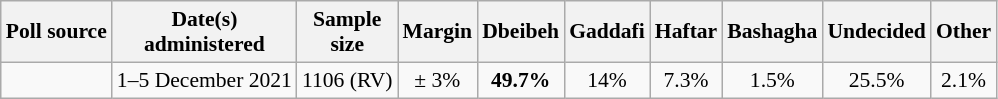<table class="wikitable sortable" style="font-size:90%;text-align:center;">
<tr>
<th>Poll source</th>
<th data-sort-type="date">Date(s)<br>administered</th>
<th data-sort-type="number">Sample<br>size</th>
<th>Margin<br></th>
<th>Dbeibeh</th>
<th>Gaddafi</th>
<th>Haftar</th>
<th>Bashagha</th>
<th>Undecided</th>
<th>Other</th>
</tr>
<tr>
<td></td>
<td>1–5 December 2021</td>
<td>1106 (RV)</td>
<td>± 3%</td>
<td><strong>49.7%</strong></td>
<td>14%</td>
<td>7.3%</td>
<td>1.5%</td>
<td>25.5%</td>
<td>2.1%</td>
</tr>
</table>
